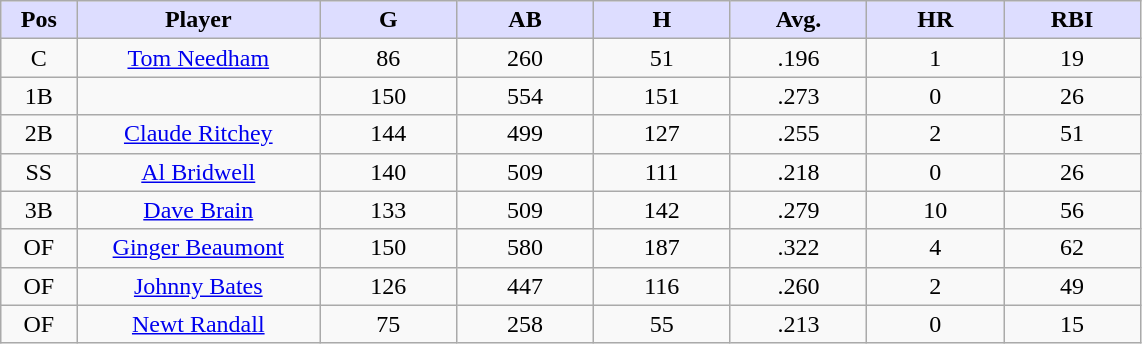<table class="wikitable sortable">
<tr>
<th style="background:#ddf; width:5%;">Pos</th>
<th style="background:#ddf; width:16%;">Player</th>
<th style="background:#ddf; width:9%;">G</th>
<th style="background:#ddf; width:9%;">AB</th>
<th style="background:#ddf; width:9%;">H</th>
<th style="background:#ddf; width:9%;">Avg.</th>
<th style="background:#ddf; width:9%;">HR</th>
<th style="background:#ddf; width:9%;">RBI</th>
</tr>
<tr style="text-align:center;">
<td>C</td>
<td><a href='#'>Tom Needham</a></td>
<td>86</td>
<td>260</td>
<td>51</td>
<td>.196</td>
<td>1</td>
<td>19</td>
</tr>
<tr align=center>
<td>1B</td>
<td></td>
<td>150</td>
<td>554</td>
<td>151</td>
<td>.273</td>
<td>0</td>
<td>26</td>
</tr>
<tr align=center>
<td>2B</td>
<td><a href='#'>Claude Ritchey</a></td>
<td>144</td>
<td>499</td>
<td>127</td>
<td>.255</td>
<td>2</td>
<td>51</td>
</tr>
<tr align=center>
<td>SS</td>
<td><a href='#'>Al Bridwell</a></td>
<td>140</td>
<td>509</td>
<td>111</td>
<td>.218</td>
<td>0</td>
<td>26</td>
</tr>
<tr align=center>
<td>3B</td>
<td><a href='#'>Dave Brain</a></td>
<td>133</td>
<td>509</td>
<td>142</td>
<td>.279</td>
<td>10</td>
<td>56</td>
</tr>
<tr align=center>
<td>OF</td>
<td><a href='#'>Ginger Beaumont</a></td>
<td>150</td>
<td>580</td>
<td>187</td>
<td>.322</td>
<td>4</td>
<td>62</td>
</tr>
<tr align=center>
<td>OF</td>
<td><a href='#'>Johnny Bates</a></td>
<td>126</td>
<td>447</td>
<td>116</td>
<td>.260</td>
<td>2</td>
<td>49</td>
</tr>
<tr align=center>
<td>OF</td>
<td><a href='#'>Newt Randall</a></td>
<td>75</td>
<td>258</td>
<td>55</td>
<td>.213</td>
<td>0</td>
<td>15</td>
</tr>
</table>
